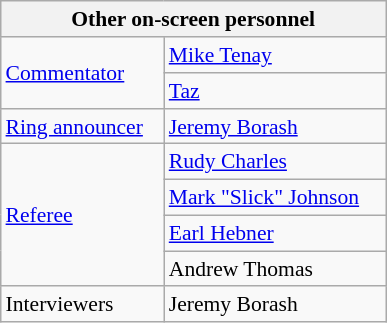<table align="right" class="wikitable" style="border:1px; font-size:90%; margin-left:1em;">
<tr>
<th colspan="2" width="250"><strong>Other on-screen personnel</strong></th>
</tr>
<tr>
<td rowspan=2><a href='#'>Commentator</a></td>
<td><a href='#'>Mike Tenay</a></td>
</tr>
<tr>
<td><a href='#'>Taz</a></td>
</tr>
<tr>
<td><a href='#'>Ring announcer</a></td>
<td><a href='#'>Jeremy Borash</a></td>
</tr>
<tr>
<td rowspan=4><a href='#'>Referee</a></td>
<td><a href='#'>Rudy Charles</a></td>
</tr>
<tr>
<td><a href='#'>Mark "Slick" Johnson</a></td>
</tr>
<tr>
<td><a href='#'>Earl Hebner</a></td>
</tr>
<tr>
<td>Andrew Thomas</td>
</tr>
<tr>
<td rowspan=1>Interviewers</td>
<td>Jeremy Borash</td>
</tr>
<tr>
</tr>
</table>
